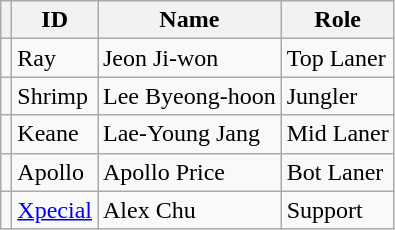<table class="wikitable">
<tr>
<th></th>
<th>ID</th>
<th>Name</th>
<th>Role</th>
</tr>
<tr>
<td></td>
<td>Ray</td>
<td>Jeon Ji-won</td>
<td>Top Laner</td>
</tr>
<tr>
<td></td>
<td>Shrimp</td>
<td>Lee Byeong-hoon</td>
<td>Jungler</td>
</tr>
<tr>
<td></td>
<td>Keane</td>
<td>Lae-Young Jang</td>
<td>Mid Laner</td>
</tr>
<tr>
<td></td>
<td>Apollo</td>
<td>Apollo Price</td>
<td>Bot Laner</td>
</tr>
<tr>
<td></td>
<td><a href='#'>Xpecial</a></td>
<td>Alex Chu</td>
<td>Support</td>
</tr>
</table>
